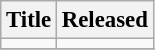<table class="wikitable" style="font-size:95%">
<tr>
<th>Title</th>
<th>Released</th>
</tr>
<tr>
<td></td>
<td></td>
</tr>
<tr>
</tr>
</table>
